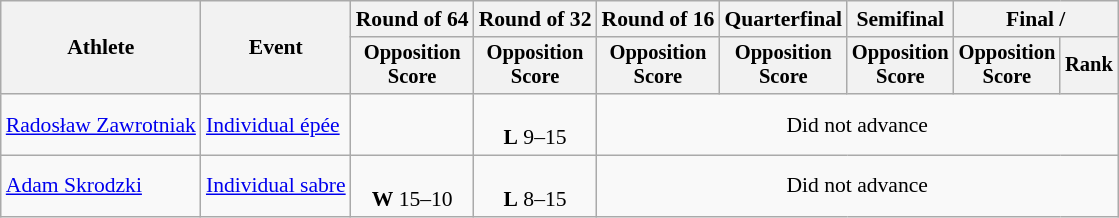<table class="wikitable" style="font-size:90%">
<tr>
<th rowspan="2">Athlete</th>
<th rowspan="2">Event</th>
<th>Round of 64</th>
<th>Round of 32</th>
<th>Round of 16</th>
<th>Quarterfinal</th>
<th>Semifinal</th>
<th colspan=2>Final / </th>
</tr>
<tr style="font-size:95%">
<th>Opposition <br> Score</th>
<th>Opposition <br> Score</th>
<th>Opposition <br> Score</th>
<th>Opposition <br> Score</th>
<th>Opposition <br> Score</th>
<th>Opposition <br> Score</th>
<th>Rank</th>
</tr>
<tr align=center>
<td align=left><a href='#'>Radosław Zawrotniak</a></td>
<td align=left><a href='#'>Individual épée</a></td>
<td></td>
<td><br><strong>L</strong> 9–15</td>
<td colspan=5>Did not advance</td>
</tr>
<tr align=center>
<td align=left><a href='#'>Adam Skrodzki</a></td>
<td align=left><a href='#'>Individual sabre</a></td>
<td><br><strong>W</strong> 15–10</td>
<td><br><strong>L</strong> 8–15</td>
<td colspan=5>Did not advance</td>
</tr>
</table>
